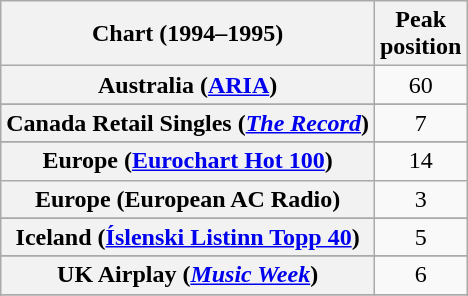<table class="wikitable sortable plainrowheaders" style="text-align:center">
<tr>
<th>Chart (1994–1995)</th>
<th>Peak<br>position</th>
</tr>
<tr>
<th scope="row">Australia (<a href='#'>ARIA</a>)</th>
<td>60</td>
</tr>
<tr>
</tr>
<tr>
</tr>
<tr>
<th scope="row">Canada Retail Singles (<em><a href='#'>The Record</a></em>)</th>
<td>7</td>
</tr>
<tr>
</tr>
<tr>
</tr>
<tr>
<th scope="row">Europe (<a href='#'>Eurochart Hot 100</a>)</th>
<td>14</td>
</tr>
<tr>
<th scope="row">Europe (European AC Radio)</th>
<td>3</td>
</tr>
<tr>
</tr>
<tr>
<th scope="row">Iceland (<a href='#'>Íslenski Listinn Topp 40</a>)</th>
<td>5</td>
</tr>
<tr>
</tr>
<tr>
</tr>
<tr>
</tr>
<tr>
</tr>
<tr>
</tr>
<tr>
</tr>
<tr>
</tr>
<tr>
</tr>
<tr>
<th scope="row">UK Airplay (<em><a href='#'>Music Week</a></em>)</th>
<td>6</td>
</tr>
<tr>
</tr>
<tr>
</tr>
<tr>
</tr>
</table>
